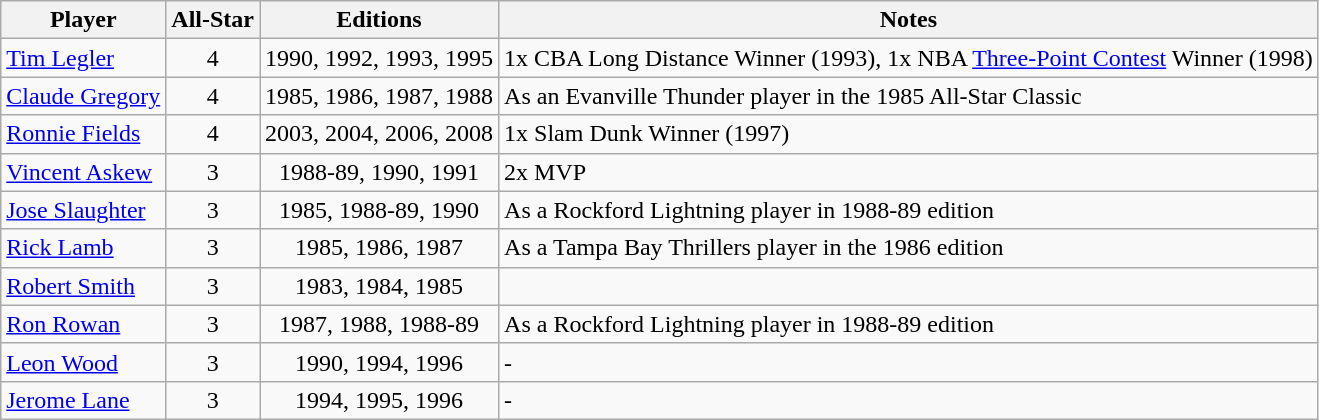<table class="wikitable sortable">
<tr>
<th>Player</th>
<th>All-Star</th>
<th>Editions</th>
<th>Notes</th>
</tr>
<tr>
<td> <a href='#'>Tim Legler</a></td>
<td style="text-align:center">4</td>
<td style="text-align:center">1990, 1992, 1993, 1995</td>
<td>1x CBA Long Distance Winner (1993), 1x NBA <a href='#'>Three-Point Contest</a> Winner (1998)</td>
</tr>
<tr>
<td> <a href='#'>Claude Gregory</a></td>
<td style="text-align:center">4</td>
<td style="text-align:center">1985, 1986, 1987, 1988</td>
<td>As an Evanville Thunder player in the 1985 All-Star Classic</td>
</tr>
<tr>
<td> <a href='#'>Ronnie Fields</a></td>
<td style="text-align:center">4</td>
<td style="text-align:center">2003, 2004, 2006, 2008</td>
<td>1x Slam Dunk Winner (1997)</td>
</tr>
<tr>
<td> <a href='#'>Vincent Askew</a></td>
<td style="text-align:center">3</td>
<td style="text-align:center">1988-89, 1990, 1991</td>
<td>2x MVP</td>
</tr>
<tr>
<td> <a href='#'>Jose Slaughter</a></td>
<td style="text-align:center">3</td>
<td style="text-align:center">1985, 1988-89, 1990</td>
<td>As a Rockford Lightning player in 1988-89 edition</td>
</tr>
<tr>
<td> <a href='#'>Rick Lamb</a></td>
<td style="text-align:center">3</td>
<td style="text-align:center">1985, 1986, 1987</td>
<td>As a Tampa Bay Thrillers player in the 1986 edition</td>
</tr>
<tr>
<td> <a href='#'>Robert Smith</a></td>
<td style="text-align:center">3</td>
<td style="text-align:center">1983, 1984, 1985</td>
<td></td>
</tr>
<tr>
<td>  <a href='#'>Ron Rowan</a></td>
<td style="text-align:center">3</td>
<td style="text-align:center">1987, 1988, 1988-89</td>
<td>As a Rockford Lightning player in 1988-89 edition</td>
</tr>
<tr>
<td> <a href='#'>Leon Wood</a></td>
<td style="text-align:center">3</td>
<td style="text-align:center">1990, 1994, 1996</td>
<td>-</td>
</tr>
<tr>
<td> <a href='#'>Jerome Lane</a></td>
<td style="text-align:center">3</td>
<td style="text-align:center">1994, 1995, 1996</td>
<td>-</td>
</tr>
</table>
